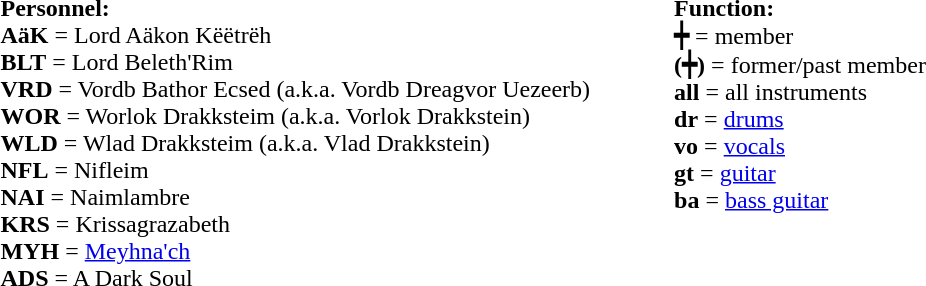<table valign="top" |>
<tr>
<td><br><strong>Personnel:</strong><br>
<strong>AäK</strong> = Lord Aäkon Këëtrëh<br>
<strong>BLT</strong> = Lord Beleth'Rim <br>
<strong>VRD</strong> = Vordb Bathor Ecsed (a.k.a. Vordb Dreagvor Uezeerb)<br>
<strong>WOR</strong> = Worlok Drakksteim (a.k.a. Vorlok Drakkstein) <br>
<strong>WLD</strong> = Wlad Drakksteim (a.k.a. Vlad Drakkstein)<br>
<strong>NFL</strong> = Nifleim<br>
<strong>NAI</strong> = Naimlambre <br>
<strong>KRS</strong> = Krissagrazabeth<br>
<strong>MYH</strong> = <a href='#'>Meyhna'ch</a><br>
<strong>ADS</strong> = A Dark Soul</td>
<td valign="top"><br>            </td>
<td valign="top"><br><strong>Function:</strong><br>
<strong>┿</strong> = member <br>
<strong>(┿)</strong> = former/past member<br>
<strong>all</strong> = all instruments<br>
<strong>dr</strong> = <a href='#'>drums</a><br>
<strong>vo</strong> = <a href='#'>vocals</a><br>
<strong>gt</strong> = <a href='#'>guitar</a><br>
<strong>ba</strong> = <a href='#'>bass guitar</a></td>
</tr>
</table>
